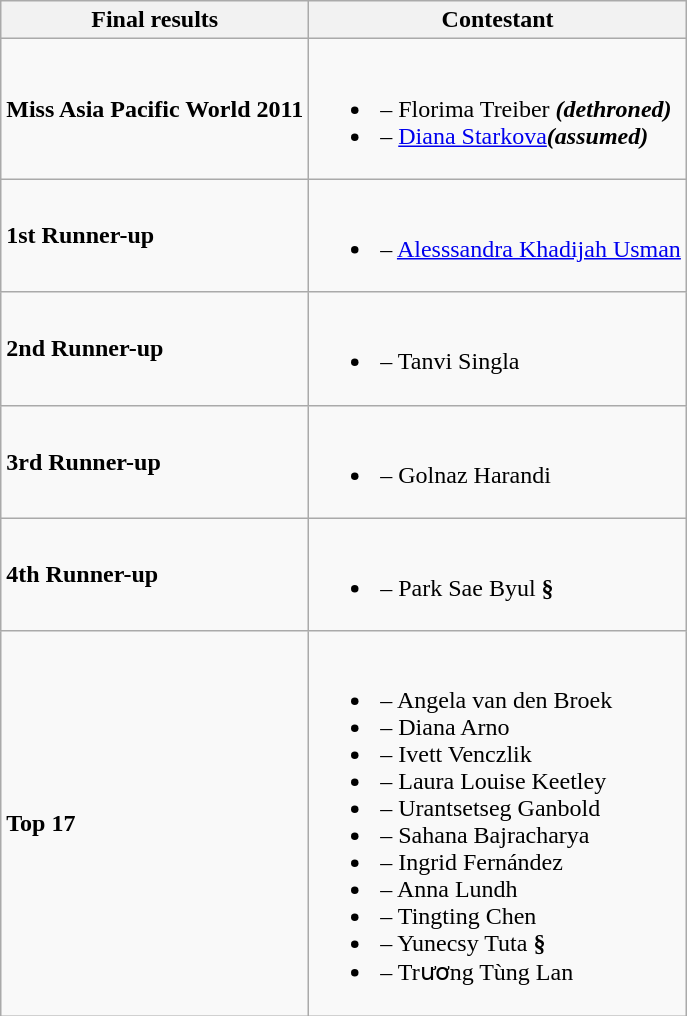<table class="wikitable">
<tr>
<th>Final results</th>
<th>Contestant</th>
</tr>
<tr>
<td><strong>Miss Asia Pacific World 2011</strong></td>
<td><br><ul><li><strong></strong> – Florima Treiber <strong><em>(dethroned)</em></strong></li><li><strong></strong> – <a href='#'>Diana Starkova</a><strong><em>(assumed)</em></strong></li></ul></td>
</tr>
<tr>
<td><strong>1st Runner-up</strong></td>
<td><br><ul><li><strong></strong> – <a href='#'>Alesssandra Khadijah Usman</a></li></ul></td>
</tr>
<tr>
<td><strong>2nd Runner-up</strong></td>
<td><br><ul><li><strong></strong> – Tanvi Singla</li></ul></td>
</tr>
<tr>
<td><strong>3rd Runner-up</strong></td>
<td><br><ul><li><strong></strong> – Golnaz Harandi</li></ul></td>
</tr>
<tr>
<td><strong>4th Runner-up</strong></td>
<td><br><ul><li><strong></strong> – Park Sae Byul <strong>§</strong></li></ul></td>
</tr>
<tr>
<td><strong>Top 17</strong></td>
<td><br><ul><li><strong></strong> – Angela van den Broek</li><li><strong></strong> – Diana Arno</li><li><strong></strong> – Ivett Venczlik</li><li><strong></strong> – Laura Louise Keetley</li><li><strong></strong> – Urantsetseg Ganbold</li><li><strong></strong> – Sahana Bajracharya</li><li><strong></strong> – Ingrid Fernández</li><li><strong></strong> – Anna Lundh</li><li><strong></strong> – Tingting Chen</li><li><strong></strong> – Yunecsy Tuta <strong>§</strong></li><li><strong></strong> – Trương Tùng Lan</li></ul></td>
</tr>
</table>
